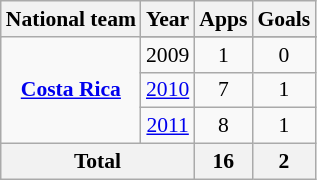<table class="wikitable" style="font-size:90%; text-align: center">
<tr>
<th>National team</th>
<th>Year</th>
<th>Apps</th>
<th>Goals</th>
</tr>
<tr>
<td rowspan="4"><strong><a href='#'>Costa Rica</a></strong></td>
</tr>
<tr>
<td>2009</td>
<td>1</td>
<td>0</td>
</tr>
<tr>
<td><a href='#'>2010</a></td>
<td>7</td>
<td>1</td>
</tr>
<tr>
<td><a href='#'>2011</a></td>
<td>8</td>
<td>1</td>
</tr>
<tr>
<th colspan=2>Total</th>
<th>16</th>
<th>2</th>
</tr>
</table>
